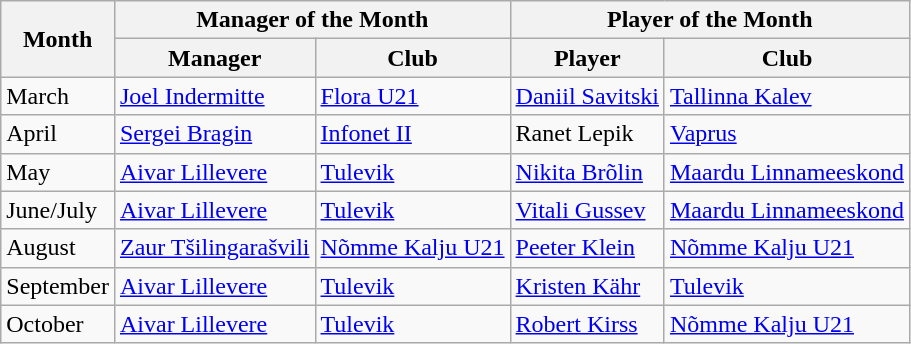<table class="wikitable">
<tr>
<th rowspan="2">Month</th>
<th colspan="2">Manager of the Month</th>
<th colspan="2">Player of the Month</th>
</tr>
<tr>
<th>Manager</th>
<th>Club</th>
<th>Player</th>
<th>Club</th>
</tr>
<tr>
<td>March</td>
<td> <a href='#'>Joel Indermitte</a></td>
<td><a href='#'>Flora U21</a></td>
<td> <a href='#'>Daniil Savitski</a></td>
<td><a href='#'>Tallinna Kalev</a></td>
</tr>
<tr>
<td>April</td>
<td> <a href='#'>Sergei Bragin</a></td>
<td><a href='#'>Infonet II</a></td>
<td> Ranet Lepik</td>
<td><a href='#'>Vaprus</a></td>
</tr>
<tr>
<td>May</td>
<td> <a href='#'>Aivar Lillevere</a></td>
<td><a href='#'>Tulevik</a></td>
<td> <a href='#'>Nikita Brõlin</a></td>
<td><a href='#'>Maardu Linnameeskond</a></td>
</tr>
<tr>
<td>June/July</td>
<td> <a href='#'>Aivar Lillevere</a></td>
<td><a href='#'>Tulevik</a></td>
<td> <a href='#'>Vitali Gussev</a></td>
<td><a href='#'>Maardu Linnameeskond</a></td>
</tr>
<tr>
<td>August</td>
<td> <a href='#'>Zaur Tšilingarašvili</a></td>
<td><a href='#'>Nõmme Kalju U21</a></td>
<td> <a href='#'>Peeter Klein</a></td>
<td><a href='#'>Nõmme Kalju U21</a></td>
</tr>
<tr>
<td>September</td>
<td> <a href='#'>Aivar Lillevere</a></td>
<td><a href='#'>Tulevik</a></td>
<td> <a href='#'>Kristen Kähr</a></td>
<td><a href='#'>Tulevik</a></td>
</tr>
<tr>
<td>October</td>
<td> <a href='#'>Aivar Lillevere</a></td>
<td><a href='#'>Tulevik</a></td>
<td> <a href='#'>Robert Kirss</a></td>
<td><a href='#'>Nõmme Kalju U21</a></td>
</tr>
</table>
